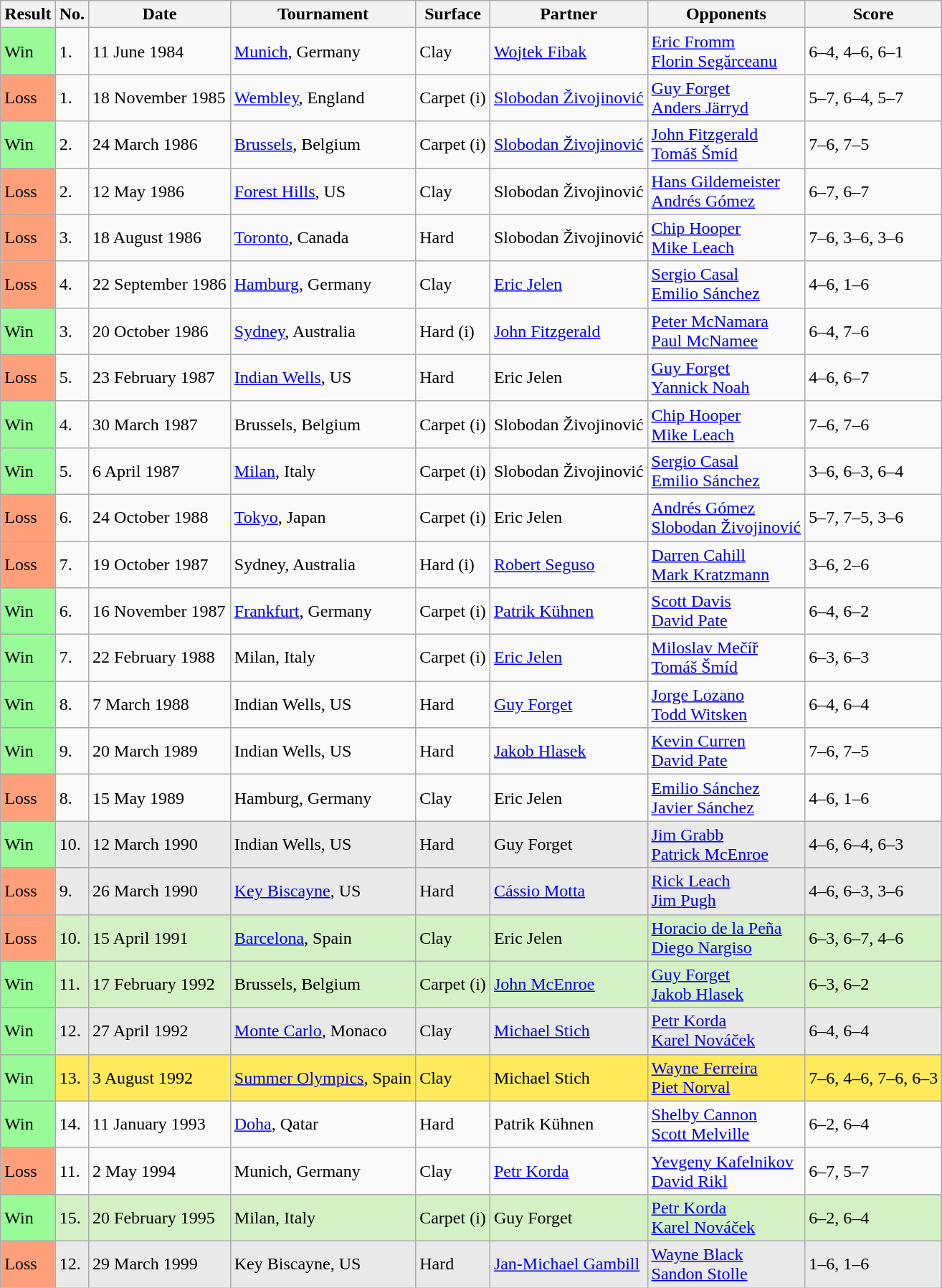<table class="sortable wikitable">
<tr>
<th style="width:40px">Result</th>
<th>No.</th>
<th>Date</th>
<th>Tournament</th>
<th>Surface</th>
<th>Partner</th>
<th>Opponents</th>
<th class="unsortable">Score</th>
</tr>
<tr>
<td style="background:#98fb98;">Win</td>
<td>1.</td>
<td>11 June 1984</td>
<td><a href='#'>Munich</a>, Germany</td>
<td>Clay</td>
<td> <a href='#'>Wojtek Fibak</a></td>
<td> <a href='#'>Eric Fromm</a><br> <a href='#'>Florin Segărceanu</a></td>
<td>6–4, 4–6, 6–1</td>
</tr>
<tr>
<td style="background:#ffa07a;">Loss</td>
<td>1.</td>
<td>18 November 1985</td>
<td><a href='#'>Wembley</a>, England</td>
<td>Carpet (i)</td>
<td> <a href='#'>Slobodan Živojinović</a></td>
<td> <a href='#'>Guy Forget</a><br> <a href='#'>Anders Järryd</a></td>
<td>5–7, 6–4, 5–7</td>
</tr>
<tr>
<td style="background:#98fb98;">Win</td>
<td>2.</td>
<td>24 March 1986</td>
<td><a href='#'>Brussels</a>, Belgium</td>
<td>Carpet (i)</td>
<td> <a href='#'>Slobodan Živojinović</a></td>
<td> <a href='#'>John Fitzgerald</a><br> <a href='#'>Tomáš Šmíd</a></td>
<td>7–6, 7–5</td>
</tr>
<tr>
<td style="background:#ffa07a;">Loss</td>
<td>2.</td>
<td>12 May 1986</td>
<td><a href='#'>Forest Hills</a>, US</td>
<td>Clay</td>
<td> Slobodan Živojinović</td>
<td> <a href='#'>Hans Gildemeister</a><br> <a href='#'>Andrés Gómez</a></td>
<td>6–7, 6–7</td>
</tr>
<tr>
<td style="background:#ffa07a;">Loss</td>
<td>3.</td>
<td>18 August 1986</td>
<td><a href='#'>Toronto</a>, Canada</td>
<td>Hard</td>
<td> Slobodan Živojinović</td>
<td> <a href='#'>Chip Hooper</a><br> <a href='#'>Mike Leach</a></td>
<td>7–6, 3–6, 3–6</td>
</tr>
<tr>
<td style="background:#ffa07a;">Loss</td>
<td>4.</td>
<td>22 September 1986</td>
<td><a href='#'>Hamburg</a>, Germany</td>
<td>Clay</td>
<td> <a href='#'>Eric Jelen</a></td>
<td> <a href='#'>Sergio Casal</a><br> <a href='#'>Emilio Sánchez</a></td>
<td>4–6, 1–6</td>
</tr>
<tr>
<td style="background:#98fb98;">Win</td>
<td>3.</td>
<td>20 October 1986</td>
<td><a href='#'>Sydney</a>, Australia</td>
<td>Hard (i)</td>
<td> <a href='#'>John Fitzgerald</a></td>
<td> <a href='#'>Peter McNamara</a><br> <a href='#'>Paul McNamee</a></td>
<td>6–4, 7–6</td>
</tr>
<tr>
<td style="background:#ffa07a;">Loss</td>
<td>5.</td>
<td>23 February 1987</td>
<td><a href='#'>Indian Wells</a>, US</td>
<td>Hard</td>
<td> Eric Jelen</td>
<td> <a href='#'>Guy Forget</a><br> <a href='#'>Yannick Noah</a></td>
<td>4–6, 6–7</td>
</tr>
<tr>
<td style="background:#98fb98;">Win</td>
<td>4.</td>
<td>30 March 1987</td>
<td>Brussels, Belgium</td>
<td>Carpet (i)</td>
<td> Slobodan Živojinović</td>
<td> <a href='#'>Chip Hooper</a><br> <a href='#'>Mike Leach</a></td>
<td>7–6, 7–6</td>
</tr>
<tr>
<td style="background:#98fb98;">Win</td>
<td>5.</td>
<td>6 April 1987</td>
<td><a href='#'>Milan</a>, Italy</td>
<td>Carpet (i)</td>
<td> Slobodan Živojinović</td>
<td> <a href='#'>Sergio Casal</a><br> <a href='#'>Emilio Sánchez</a></td>
<td>3–6, 6–3, 6–4</td>
</tr>
<tr>
<td style="background:#ffa07a;">Loss</td>
<td>6.</td>
<td>24 October 1988</td>
<td><a href='#'>Tokyo</a>, Japan</td>
<td>Carpet (i)</td>
<td> Eric Jelen</td>
<td> <a href='#'>Andrés Gómez</a><br> <a href='#'>Slobodan Živojinović</a></td>
<td>5–7, 7–5, 3–6</td>
</tr>
<tr>
<td style="background:#ffa07a;">Loss</td>
<td>7.</td>
<td>19 October 1987</td>
<td>Sydney, Australia</td>
<td>Hard (i)</td>
<td> <a href='#'>Robert Seguso</a></td>
<td> <a href='#'>Darren Cahill</a><br> <a href='#'>Mark Kratzmann</a></td>
<td>3–6, 2–6</td>
</tr>
<tr>
<td style="background:#98fb98;">Win</td>
<td>6.</td>
<td>16 November 1987</td>
<td><a href='#'>Frankfurt</a>, Germany</td>
<td>Carpet (i)</td>
<td> <a href='#'>Patrik Kühnen</a></td>
<td> <a href='#'>Scott Davis</a><br> <a href='#'>David Pate</a></td>
<td>6–4, 6–2</td>
</tr>
<tr>
<td style="background:#98fb98;">Win</td>
<td>7.</td>
<td>22 February 1988</td>
<td>Milan, Italy</td>
<td>Carpet (i)</td>
<td> <a href='#'>Eric Jelen</a></td>
<td> <a href='#'>Miloslav Mečíř</a><br> <a href='#'>Tomáš Šmíd</a></td>
<td>6–3, 6–3</td>
</tr>
<tr>
<td style="background:#98fb98;">Win</td>
<td>8.</td>
<td>7 March 1988</td>
<td>Indian Wells, US</td>
<td>Hard</td>
<td> <a href='#'>Guy Forget</a></td>
<td> <a href='#'>Jorge Lozano</a><br> <a href='#'>Todd Witsken</a></td>
<td>6–4, 6–4</td>
</tr>
<tr>
<td style="background:#98fb98;">Win</td>
<td>9.</td>
<td>20 March 1989</td>
<td>Indian Wells, US</td>
<td>Hard</td>
<td> <a href='#'>Jakob Hlasek</a></td>
<td> <a href='#'>Kevin Curren</a><br> <a href='#'>David Pate</a></td>
<td>7–6, 7–5</td>
</tr>
<tr>
<td style="background:#ffa07a;">Loss</td>
<td>8.</td>
<td>15 May 1989</td>
<td>Hamburg, Germany</td>
<td>Clay</td>
<td> Eric Jelen</td>
<td> <a href='#'>Emilio Sánchez</a><br> <a href='#'>Javier Sánchez</a></td>
<td>4–6, 1–6</td>
</tr>
<tr bgcolor=e9e9e9>
<td style="background:#98fb98;">Win</td>
<td>10.</td>
<td>12 March 1990</td>
<td>Indian Wells, US</td>
<td>Hard</td>
<td> Guy Forget</td>
<td> <a href='#'>Jim Grabb</a><br> <a href='#'>Patrick McEnroe</a></td>
<td>4–6, 6–4, 6–3</td>
</tr>
<tr bgcolor=e9e9e9>
<td style="background:#ffa07a;">Loss</td>
<td>9.</td>
<td>26 March 1990</td>
<td><a href='#'>Key Biscayne</a>, US</td>
<td>Hard</td>
<td> <a href='#'>Cássio Motta</a></td>
<td> <a href='#'>Rick Leach</a><br> <a href='#'>Jim Pugh</a></td>
<td>4–6, 6–3, 3–6</td>
</tr>
<tr bgcolor=d4f1c5>
<td style="background:#ffa07a;">Loss</td>
<td>10.</td>
<td>15 April 1991</td>
<td><a href='#'>Barcelona</a>, Spain</td>
<td>Clay</td>
<td> Eric Jelen</td>
<td> <a href='#'>Horacio de la Peña</a><br> <a href='#'>Diego Nargiso</a></td>
<td>6–3, 6–7, 4–6</td>
</tr>
<tr bgcolor=d4f1c5>
<td style="background:#98fb98;">Win</td>
<td>11.</td>
<td>17 February 1992</td>
<td>Brussels, Belgium</td>
<td>Carpet (i)</td>
<td> <a href='#'>John McEnroe</a></td>
<td> <a href='#'>Guy Forget</a><br> <a href='#'>Jakob Hlasek</a></td>
<td>6–3, 6–2</td>
</tr>
<tr bgcolor=e9e9e9>
<td style="background:#98fb98;">Win</td>
<td>12.</td>
<td>27 April 1992</td>
<td><a href='#'>Monte Carlo</a>, Monaco</td>
<td>Clay</td>
<td> <a href='#'>Michael Stich</a></td>
<td> <a href='#'>Petr Korda</a><br> <a href='#'>Karel Nováček</a></td>
<td>6–4, 6–4</td>
</tr>
<tr bgcolor=#ffea5c>
<td style="background:#98fb98;">Win</td>
<td>13.</td>
<td>3 August 1992</td>
<td><a href='#'>Summer Olympics</a>, Spain</td>
<td>Clay</td>
<td> Michael Stich</td>
<td> <a href='#'>Wayne Ferreira</a><br> <a href='#'>Piet Norval</a></td>
<td>7–6, 4–6, 7–6, 6–3</td>
</tr>
<tr>
<td style="background:#98fb98;">Win</td>
<td>14.</td>
<td>11 January 1993</td>
<td><a href='#'>Doha</a>, Qatar</td>
<td>Hard</td>
<td> Patrik Kühnen</td>
<td> <a href='#'>Shelby Cannon</a><br> <a href='#'>Scott Melville</a></td>
<td>6–2, 6–4</td>
</tr>
<tr>
<td style="background:#ffa07a;">Loss</td>
<td>11.</td>
<td>2 May 1994</td>
<td>Munich, Germany</td>
<td>Clay</td>
<td> <a href='#'>Petr Korda</a></td>
<td> <a href='#'>Yevgeny Kafelnikov</a><br> <a href='#'>David Rikl</a></td>
<td>6–7, 5–7</td>
</tr>
<tr bgcolor=d4f1c5>
<td style="background:#98fb98;">Win</td>
<td>15.</td>
<td>20 February 1995</td>
<td>Milan, Italy</td>
<td>Carpet (i)</td>
<td> Guy Forget</td>
<td> <a href='#'>Petr Korda</a><br> <a href='#'>Karel Nováček</a></td>
<td>6–2, 6–4</td>
</tr>
<tr bgcolor=e9e9e9>
<td style="background:#ffa07a;">Loss</td>
<td>12.</td>
<td>29 March 1999</td>
<td>Key Biscayne, US</td>
<td>Hard</td>
<td> <a href='#'>Jan-Michael Gambill</a></td>
<td> <a href='#'>Wayne Black</a><br> <a href='#'>Sandon Stolle</a></td>
<td>1–6, 1–6</td>
</tr>
</table>
